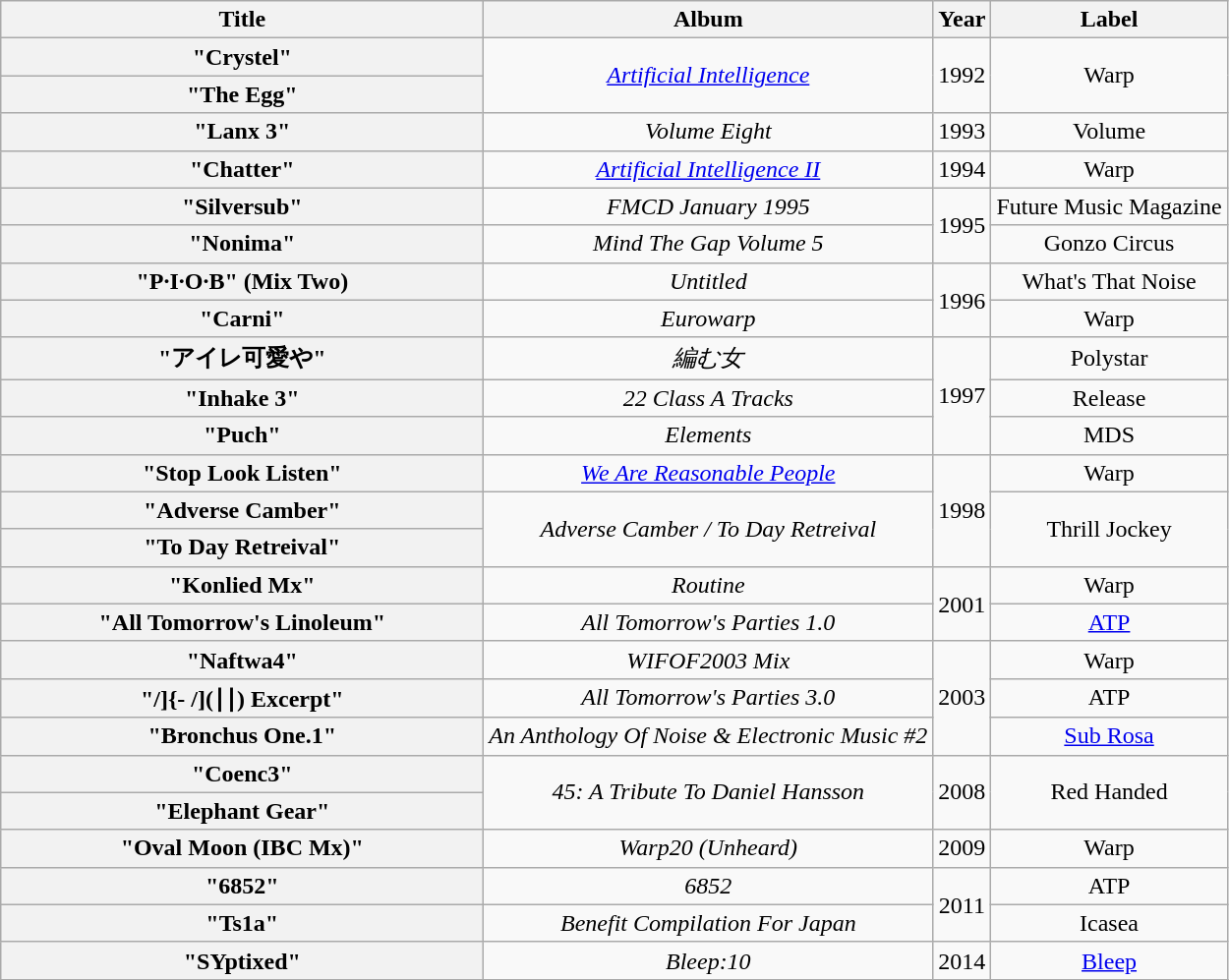<table class="wikitable plainrowheaders" style="text-align:center;">
<tr>
<th scope="col" style="width:20em;">Title</th>
<th scope="col">Album</th>
<th scope="col">Year</th>
<th scope="col">Label</th>
</tr>
<tr>
<th scope="row">"Crystel"</th>
<td rowspan="2"><em><a href='#'>Artificial Intelligence</a></em></td>
<td rowspan="2">1992</td>
<td rowspan="2">Warp</td>
</tr>
<tr>
<th scope="row">"The Egg"</th>
</tr>
<tr>
<th scope="row">"Lanx 3"</th>
<td><em>Volume Eight</em></td>
<td>1993</td>
<td>Volume</td>
</tr>
<tr>
<th scope="row">"Chatter"</th>
<td><em><a href='#'>Artificial Intelligence II</a></em></td>
<td>1994</td>
<td>Warp</td>
</tr>
<tr>
<th scope="row">"Silversub"</th>
<td><em>FMCD January 1995</em></td>
<td rowspan="2">1995</td>
<td>Future Music Magazine</td>
</tr>
<tr>
<th scope="row">"Nonima"</th>
<td><em>Mind The Gap Volume 5</em></td>
<td>Gonzo Circus</td>
</tr>
<tr>
<th scope="row">"P·I·O·B" (Mix Two)</th>
<td><em>Untitled</em></td>
<td rowspan="2">1996</td>
<td>What's That Noise</td>
</tr>
<tr>
<th scope="row">"Carni"</th>
<td><em>Eurowarp</em></td>
<td>Warp</td>
</tr>
<tr>
<th scope="row">"アイレ可愛や" </th>
<td><em>編む女</em></td>
<td rowspan="3">1997</td>
<td>Polystar</td>
</tr>
<tr>
<th scope="row">"Inhake 3"</th>
<td><em>22 Class A Tracks</em></td>
<td>Release</td>
</tr>
<tr>
<th scope="row">"Puch"</th>
<td><em>Elements</em></td>
<td>MDS</td>
</tr>
<tr>
<th scope="row">"Stop Look Listen"</th>
<td><em><a href='#'>We Are Reasonable People</a></em></td>
<td rowspan="3">1998</td>
<td>Warp</td>
</tr>
<tr>
<th scope="row">"Adverse Camber" </th>
<td rowspan="2"><em>Adverse Camber / To Day Retreival</em></td>
<td rowspan="2">Thrill Jockey</td>
</tr>
<tr>
<th scope="row">"To Day Retreival" </th>
</tr>
<tr>
<th scope="row">"Konlied Mx"</th>
<td><em>Routine</em></td>
<td rowspan="2">2001</td>
<td>Warp</td>
</tr>
<tr>
<th scope="row">"All Tomorrow's Linoleum"</th>
<td><em>All Tomorrow's Parties 1.0</em></td>
<td><a href='#'>ATP</a></td>
</tr>
<tr>
<th scope="row">"Naftwa4"</th>
<td><em>WIFOF2003 Mix</em></td>
<td rowspan="3">2003</td>
<td>Warp</td>
</tr>
<tr>
<th scope="row">"/]{- /](∣∣) Excerpt"</th>
<td><em>All Tomorrow's Parties 3.0</em></td>
<td>ATP</td>
</tr>
<tr>
<th scope="row">"Bronchus One.1"</th>
<td><em>An Anthology Of Noise & Electronic Music #2</em></td>
<td><a href='#'>Sub Rosa</a></td>
</tr>
<tr>
<th scope="row">"Coenc3"</th>
<td rowspan=2><em>45: A Tribute To Daniel Hansson</em></td>
<td rowspan=2>2008</td>
<td rowspan=2>Red Handed</td>
</tr>
<tr>
<th scope="row">"Elephant Gear" </th>
</tr>
<tr>
<th scope="row">"Oval Moon (IBC Mx)"</th>
<td><em>Warp20 (Unheard)</em></td>
<td>2009</td>
<td>Warp</td>
</tr>
<tr>
<th scope="row">"6852"</th>
<td><em>6852</em></td>
<td rowspan=2>2011</td>
<td>ATP</td>
</tr>
<tr>
<th scope="row">"Ts1a"</th>
<td><em>Benefit Compilation For Japan</em></td>
<td>Icasea</td>
</tr>
<tr>
<th scope="row">"SYptixed"</th>
<td><em>Bleep:10</em></td>
<td>2014</td>
<td><a href='#'>Bleep</a></td>
</tr>
<tr>
</tr>
</table>
